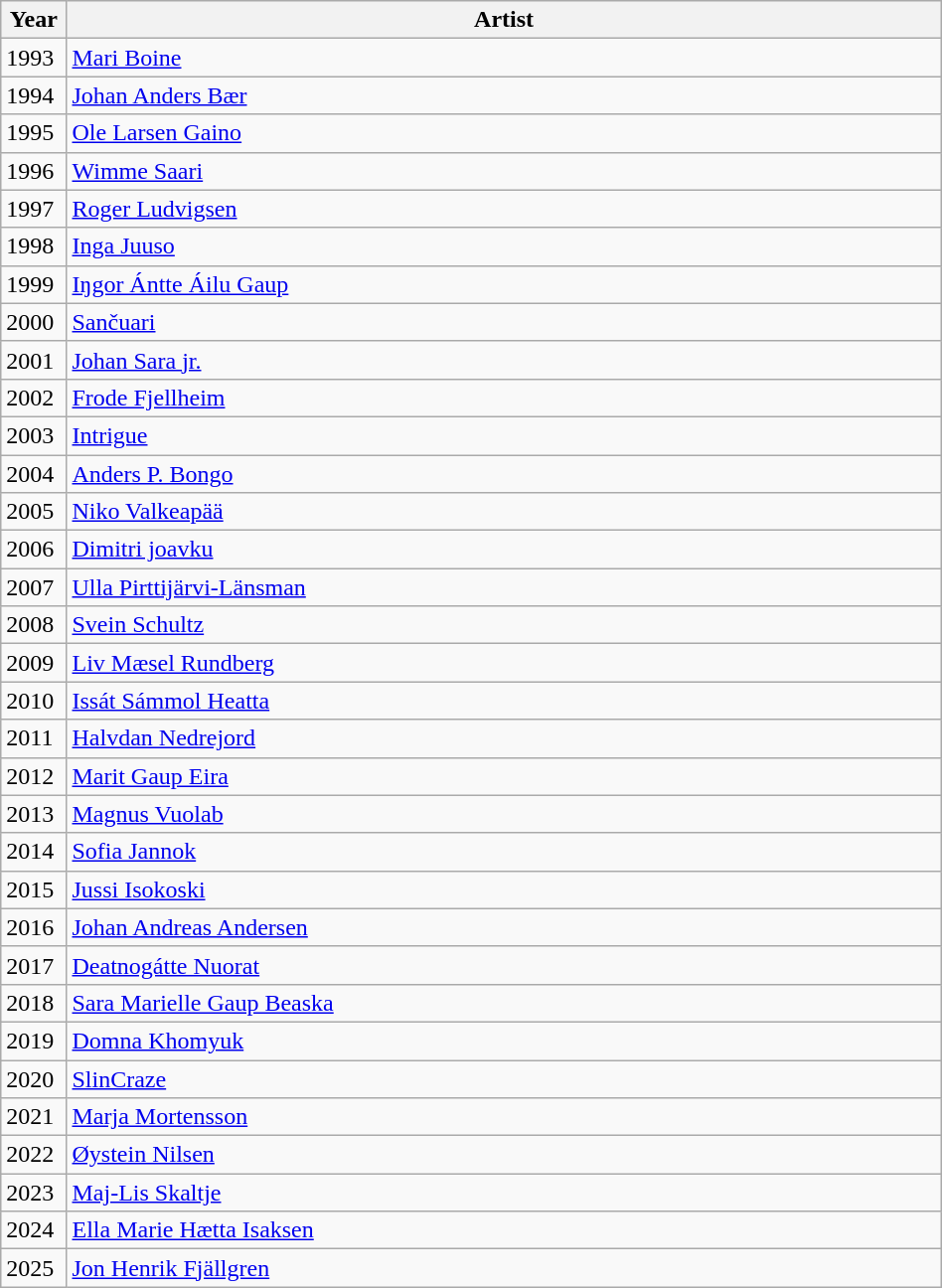<table class="wikitable" width=50%>
<tr>
<th width="7%">Year</th>
<th width="93%">Artist</th>
</tr>
<tr>
<td>1993</td>
<td><a href='#'>Mari Boine</a></td>
</tr>
<tr>
<td>1994</td>
<td><a href='#'>Johan Anders Bær</a></td>
</tr>
<tr>
<td>1995</td>
<td><a href='#'>Ole Larsen Gaino</a></td>
</tr>
<tr>
<td>1996</td>
<td><a href='#'>Wimme Saari</a></td>
</tr>
<tr>
<td>1997</td>
<td><a href='#'>Roger Ludvigsen</a></td>
</tr>
<tr>
<td>1998</td>
<td><a href='#'>Inga Juuso</a></td>
</tr>
<tr>
<td>1999</td>
<td><a href='#'>Iŋgor Ántte Áilu Gaup</a></td>
</tr>
<tr>
<td>2000</td>
<td><a href='#'>Sančuari</a></td>
</tr>
<tr>
<td>2001</td>
<td><a href='#'>Johan Sara jr.</a></td>
</tr>
<tr>
<td>2002</td>
<td><a href='#'>Frode Fjellheim</a></td>
</tr>
<tr>
<td>2003</td>
<td><a href='#'>Intrigue</a></td>
</tr>
<tr>
<td>2004</td>
<td><a href='#'>Anders P. Bongo</a></td>
</tr>
<tr>
<td>2005</td>
<td><a href='#'>Niko Valkeapää</a></td>
</tr>
<tr>
<td>2006</td>
<td><a href='#'>Dimitri joavku</a></td>
</tr>
<tr>
<td>2007</td>
<td><a href='#'>Ulla Pirttijärvi-Länsman</a></td>
</tr>
<tr>
<td>2008</td>
<td><a href='#'>Svein Schultz</a></td>
</tr>
<tr>
<td>2009</td>
<td><a href='#'>Liv Mæsel Rundberg</a></td>
</tr>
<tr>
<td>2010</td>
<td><a href='#'>Issát Sámmol Heatta</a></td>
</tr>
<tr>
<td>2011</td>
<td><a href='#'>Halvdan Nedrejord</a></td>
</tr>
<tr>
<td>2012</td>
<td><a href='#'>Marit Gaup Eira</a></td>
</tr>
<tr>
<td>2013</td>
<td><a href='#'>Magnus Vuolab</a></td>
</tr>
<tr>
<td>2014</td>
<td><a href='#'>Sofia Jannok</a></td>
</tr>
<tr>
<td>2015</td>
<td><a href='#'>Jussi Isokoski</a></td>
</tr>
<tr>
<td>2016</td>
<td><a href='#'>Johan Andreas Andersen</a></td>
</tr>
<tr>
<td>2017</td>
<td><a href='#'>Deatnogátte Nuorat</a></td>
</tr>
<tr>
<td>2018</td>
<td><a href='#'>Sara Marielle Gaup Beaska</a></td>
</tr>
<tr>
<td>2019</td>
<td><a href='#'>Domna Khomyuk</a></td>
</tr>
<tr>
<td>2020</td>
<td><a href='#'>SlinCraze</a></td>
</tr>
<tr>
<td>2021</td>
<td><a href='#'>Marja Mortensson</a></td>
</tr>
<tr>
<td>2022</td>
<td><a href='#'>Øystein Nilsen</a></td>
</tr>
<tr>
<td>2023</td>
<td><a href='#'>Maj-Lis Skaltje</a></td>
</tr>
<tr>
<td>2024</td>
<td><a href='#'>Ella Marie Hætta Isaksen</a></td>
</tr>
<tr>
<td>2025</td>
<td><a href='#'>Jon Henrik Fjällgren</a></td>
</tr>
</table>
